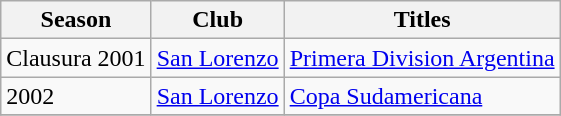<table class="wikitable">
<tr>
<th>Season</th>
<th>Club</th>
<th>Titles</th>
</tr>
<tr>
<td>Clausura 2001</td>
<td><a href='#'>San Lorenzo</a></td>
<td><a href='#'>Primera Division Argentina</a></td>
</tr>
<tr>
<td>2002</td>
<td><a href='#'>San Lorenzo</a></td>
<td><a href='#'>Copa Sudamericana</a></td>
</tr>
<tr>
</tr>
</table>
